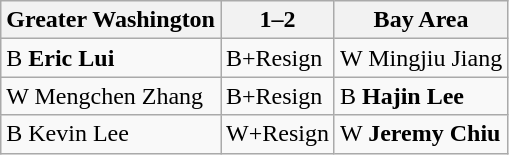<table class="wikitable">
<tr>
<th>Greater Washington</th>
<th>1–2</th>
<th>Bay Area</th>
</tr>
<tr>
<td>B <strong>Eric Lui</strong></td>
<td>B+Resign</td>
<td>W Mingjiu Jiang</td>
</tr>
<tr>
<td>W Mengchen Zhang</td>
<td>B+Resign</td>
<td>B <strong>Hajin Lee</strong></td>
</tr>
<tr>
<td>B Kevin Lee</td>
<td>W+Resign</td>
<td>W <strong>Jeremy Chiu</strong></td>
</tr>
</table>
